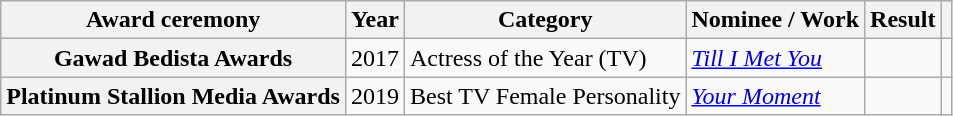<table class="wikitable plainrowheaders sortable">
<tr>
<th scope="col">Award ceremony</th>
<th scope="col">Year</th>
<th scope="col">Category</th>
<th scope="col">Nominee / Work</th>
<th scope="col">Result</th>
<th scope="col" class="unsortable"></th>
</tr>
<tr>
<th scope="row">Gawad Bedista Awards</th>
<td>2017</td>
<td>Actress of the Year (TV)</td>
<td><em><a href='#'>Till I Met You</a></em></td>
<td></td>
<td></td>
</tr>
<tr>
<th scope="row">Platinum Stallion Media Awards</th>
<td>2019</td>
<td>Best TV Female Personality</td>
<td><em><a href='#'>Your Moment</a></em></td>
<td></td>
<td></td>
</tr>
</table>
